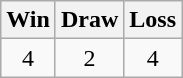<table class="wikitable">
<tr>
<th>Win</th>
<th>Draw</th>
<th>Loss</th>
</tr>
<tr>
<td align="center">4</td>
<td align="center">2</td>
<td align="center">4</td>
</tr>
</table>
